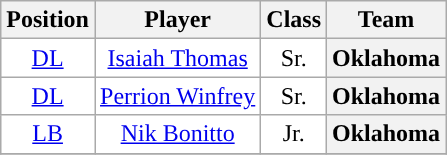<table class="wikitable sortable" border="1">
<tr>
<th>Position</th>
<th>Player</th>
<th>Class</th>
<th>Team</th>
</tr>
<tr>
<td style="text-align:center; background:white"><a href='#'>DL</a></td>
<td style="text-align:center; background:white"><a href='#'>Isaiah Thomas</a></td>
<td style="text-align:center; background:white">Sr.</td>
<th>Oklahoma</th>
</tr>
<tr>
<td style="text-align:center; background:white"><a href='#'>DL</a></td>
<td style="text-align:center; background:white"><a href='#'>Perrion Winfrey</a></td>
<td style="text-align:center; background:white">Sr.</td>
<th>Oklahoma</th>
</tr>
<tr>
<td style="text-align:center; background:white"><a href='#'>LB</a></td>
<td style="text-align:center; background:white"><a href='#'>Nik Bonitto</a></td>
<td style="text-align:center; background:white">Jr.</td>
<th>Oklahoma</th>
</tr>
<tr>
</tr>
</table>
